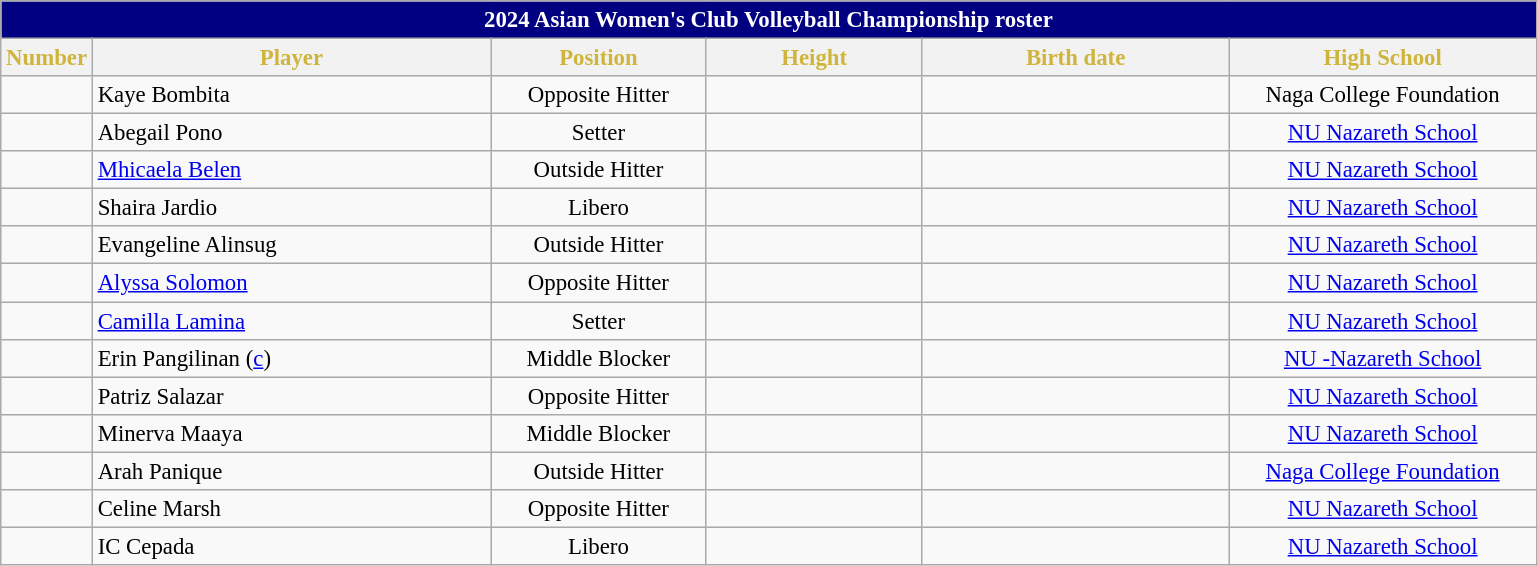<table class="wikitable sortable" style="font-size:95%; text-align:left;">
<tr>
<th colspan="7" style= "background:#000080; color: white; text-align: center"><strong>2024 Asian Women's Club Volleyball Championship roster</strong></th>
</tr>
<tr style="background:#FFFFFF; color:#CFB53B">
<th style= "align=center; width:1em;">Number</th>
<th style= "align=center;width:17em;">Player</th>
<th style= "align=center; width:9em;">Position</th>
<th style= "align=center; width:9em;">Height</th>
<th style= "align=center; width:13em;">Birth date</th>
<th style= "align=center; width:13em;">High School</th>
</tr>
<tr align=center>
<td></td>
<td align=left>Kaye Bombita</td>
<td>Opposite Hitter</td>
<td></td>
<td align=right></td>
<td>Naga College Foundation</td>
</tr>
<tr align=center>
<td></td>
<td align=left>Abegail Pono</td>
<td>Setter</td>
<td></td>
<td></td>
<td><a href='#'>NU Nazareth School</a></td>
</tr>
<tr align=center>
<td></td>
<td align=left><a href='#'>Mhicaela Belen</a></td>
<td>Outside Hitter</td>
<td></td>
<td align=right></td>
<td><a href='#'>NU Nazareth School</a></td>
</tr>
<tr align=center>
<td></td>
<td align=left>Shaira Jardio</td>
<td>Libero</td>
<td></td>
<td></td>
<td><a href='#'>NU Nazareth School</a></td>
</tr>
<tr align=center>
<td></td>
<td align=left>Evangeline Alinsug</td>
<td>Outside Hitter</td>
<td></td>
<td align=right></td>
<td><a href='#'>NU Nazareth School</a></td>
</tr>
<tr align=center>
<td></td>
<td align=left><a href='#'>Alyssa Solomon</a></td>
<td>Opposite Hitter</td>
<td></td>
<td align=right></td>
<td><a href='#'>NU Nazareth School</a></td>
</tr>
<tr align=center>
<td></td>
<td align=left><a href='#'>Camilla Lamina</a></td>
<td>Setter</td>
<td></td>
<td></td>
<td><a href='#'>NU Nazareth School</a></td>
</tr>
<tr align=center>
<td></td>
<td align=left>Erin Pangilinan (<a href='#'>c</a>)</td>
<td>Middle Blocker</td>
<td></td>
<td></td>
<td><a href='#'>NU -Nazareth School</a></td>
</tr>
<tr align=center>
<td></td>
<td align=left>Patriz Salazar</td>
<td>Opposite Hitter</td>
<td></td>
<td align=right></td>
<td><a href='#'>NU Nazareth School</a></td>
</tr>
<tr align=center>
<td></td>
<td align=left>Minerva Maaya</td>
<td>Middle Blocker</td>
<td></td>
<td align=right></td>
<td><a href='#'>NU Nazareth School</a></td>
</tr>
<tr align=center>
<td></td>
<td align=left>Arah Panique</td>
<td>Outside Hitter</td>
<td></td>
<td></td>
<td><a href='#'>Naga College Foundation</a></td>
</tr>
<tr align=center>
<td></td>
<td align=left>Celine Marsh</td>
<td>Opposite Hitter</td>
<td></td>
<td align=right></td>
<td><a href='#'>NU Nazareth School</a></td>
</tr>
<tr align=center>
<td></td>
<td align=left>IC Cepada</td>
<td>Libero</td>
<td></td>
<td align=right></td>
<td><a href='#'>NU Nazareth School</a></td>
</tr>
</table>
